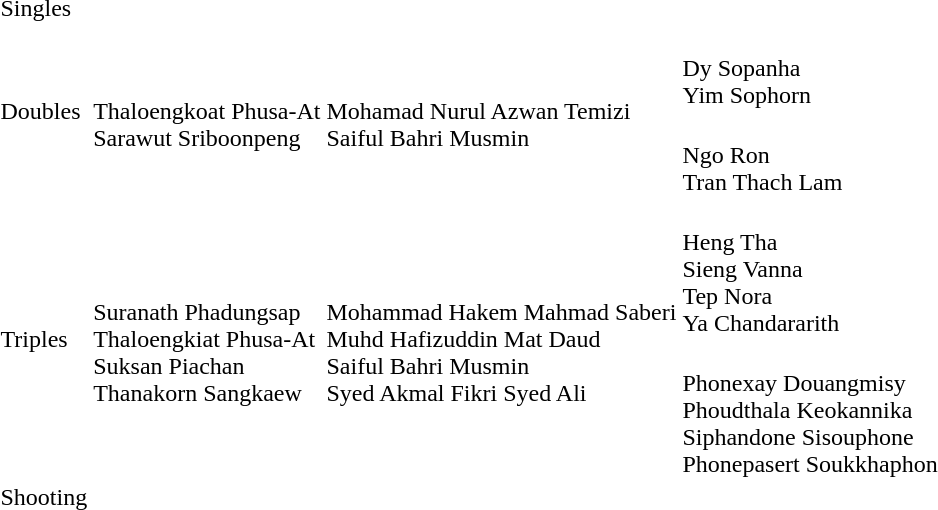<table>
<tr>
<td rowspan=2>Singles<br></td>
<td rowspan=2></td>
<td rowspan=2></td>
<td></td>
</tr>
<tr>
<td></td>
</tr>
<tr>
<td rowspan=2>Doubles<br></td>
<td rowspan=2><br>Thaloengkoat Phusa-At<br>Sarawut Sriboonpeng</td>
<td rowspan=2><br>Mohamad Nurul Azwan Temizi<br>Saiful Bahri Musmin</td>
<td><br>Dy Sopanha<br>Yim Sophorn</td>
</tr>
<tr>
<td><br>Ngo Ron<br>Tran Thach Lam</td>
</tr>
<tr>
<td rowspan=2>Triples<br></td>
<td rowspan=2><br>Suranath Phadungsap<br>Thaloengkiat Phusa-At<br>Suksan Piachan<br>Thanakorn Sangkaew</td>
<td rowspan=2><br>Mohammad Hakem Mahmad Saberi<br>Muhd Hafizuddin Mat Daud<br>Saiful Bahri Musmin<br>Syed Akmal Fikri Syed Ali</td>
<td><br>Heng Tha<br>Sieng Vanna<br>Tep Nora<br>Ya Chandararith</td>
</tr>
<tr>
<td><br>Phonexay Douangmisy<br>Phoudthala Keokannika<br>Siphandone Sisouphone<br>Phonepasert Soukkhaphon</td>
</tr>
<tr>
<td rowspan=2>Shooting<br></td>
<td rowspan=2></td>
<td rowspan=2></td>
<td></td>
</tr>
<tr>
<td></td>
</tr>
<tr>
</tr>
</table>
